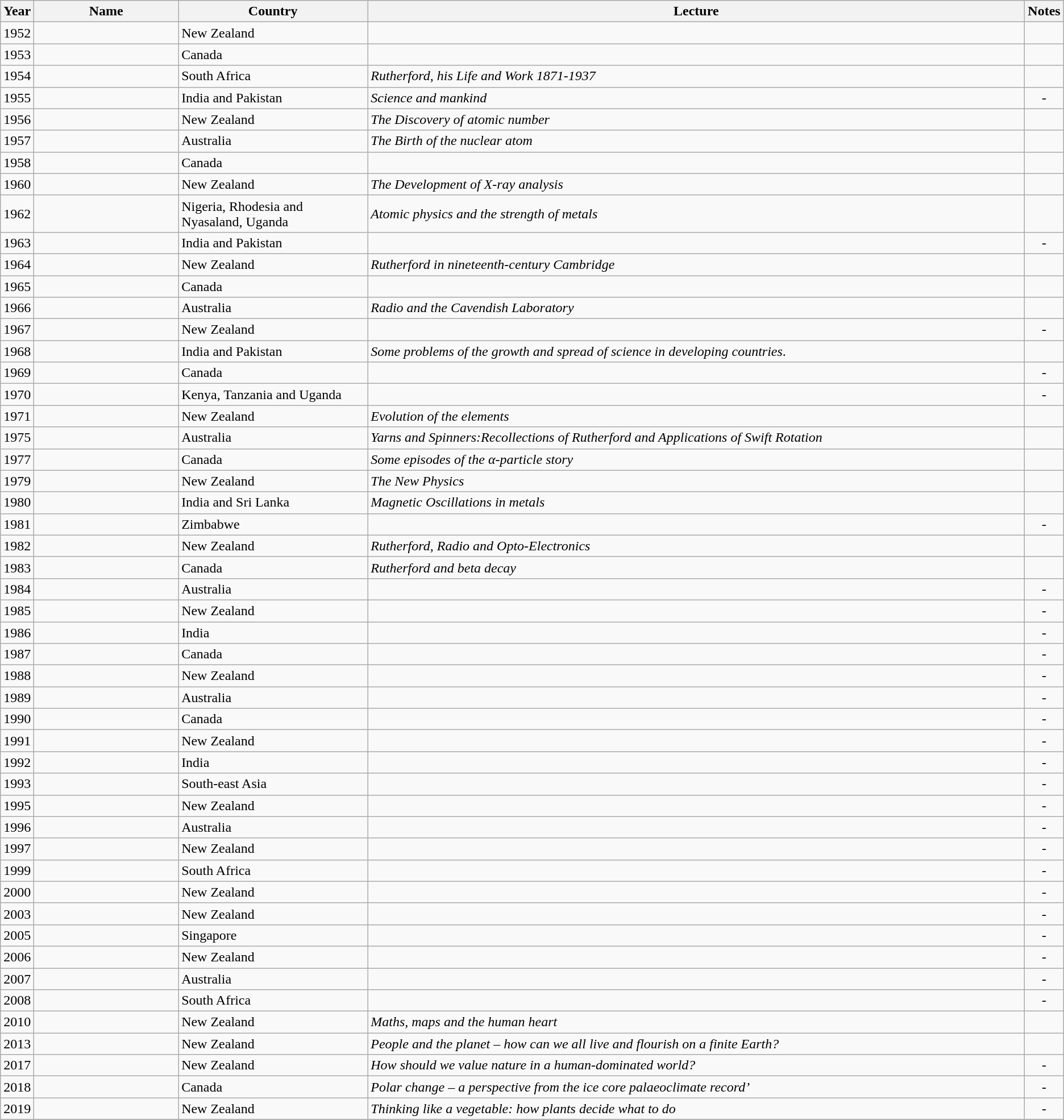<table class="wikitable sortable" border="1" style="align:left;">
<tr>
<th width="4">Year</th>
<th width="1000">Name</th>
<th width= "1200">Country</th>
<th width="5000">Lecture</th>
<th width="1" class="unsortable">Notes</th>
</tr>
<tr>
<td>1952</td>
<td></td>
<td>New Zealand</td>
<td></td>
<td align=center></td>
</tr>
<tr>
<td>1953</td>
<td></td>
<td>Canada</td>
<td></td>
<td align=center></td>
</tr>
<tr>
<td>1954</td>
<td></td>
<td>South Africa</td>
<td><em>Rutherford, his Life and Work 1871-1937</em></td>
<td align= center></td>
</tr>
<tr>
<td>1955</td>
<td></td>
<td>India and Pakistan</td>
<td><em>Science and mankind</em></td>
<td align=center>-</td>
</tr>
<tr>
<td>1956</td>
<td></td>
<td>New Zealand</td>
<td><em>The Discovery of atomic number</em></td>
<td align=center></td>
</tr>
<tr>
<td>1957</td>
<td></td>
<td>Australia</td>
<td><em>The Birth of the nuclear atom</em></td>
<td align=center></td>
</tr>
<tr>
<td>1958</td>
<td></td>
<td>Canada</td>
<td></td>
<td align=center></td>
</tr>
<tr>
<td>1960</td>
<td></td>
<td>New Zealand</td>
<td><em>The Development of X-ray analysis</em></td>
<td align=center></td>
</tr>
<tr>
<td>1962</td>
<td></td>
<td>Nigeria, Rhodesia and Nyasaland, Uganda</td>
<td><em>Atomic physics and the strength of metals</em></td>
<td align=center></td>
</tr>
<tr>
<td>1963</td>
<td></td>
<td>India and Pakistan</td>
<td></td>
<td align=center>-</td>
</tr>
<tr>
<td>1964</td>
<td></td>
<td>New Zealand</td>
<td><em>Rutherford in nineteenth-century Cambridge</em></td>
<td align=center></td>
</tr>
<tr>
<td>1965</td>
<td></td>
<td>Canada</td>
<td></td>
<td align = center></td>
</tr>
<tr>
<td>1966</td>
<td></td>
<td>Australia</td>
<td><em>Radio and the Cavendish Laboratory</em></td>
<td align = center></td>
</tr>
<tr>
<td>1967</td>
<td></td>
<td>New Zealand</td>
<td></td>
<td align=center>-</td>
</tr>
<tr>
<td>1968</td>
<td></td>
<td>India and Pakistan</td>
<td><em>Some problems of the growth and spread of science in developing countries</em>.</td>
<td align = center></td>
</tr>
<tr>
<td>1969</td>
<td></td>
<td>Canada</td>
<td></td>
<td align=center>-</td>
</tr>
<tr>
<td>1970</td>
<td></td>
<td>Kenya, Tanzania and Uganda</td>
<td></td>
<td align=center>-</td>
</tr>
<tr>
<td>1971</td>
<td></td>
<td>New Zealand</td>
<td><em>Evolution of the elements</em></td>
<td align=center></td>
</tr>
<tr>
<td>1975</td>
<td></td>
<td>Australia</td>
<td><em>Yarns and Spinners:Recollections of Rutherford and Applications of Swift Rotation</em></td>
<td align=center></td>
</tr>
<tr>
<td>1977</td>
<td></td>
<td>Canada</td>
<td><em>Some episodes of the α-particle story</em></td>
<td align = center></td>
</tr>
<tr>
<td>1979</td>
<td></td>
<td>New Zealand</td>
<td><em>The New Physics</em></td>
<td align=center></td>
</tr>
<tr>
<td>1980</td>
<td></td>
<td>India and Sri Lanka</td>
<td><em>Magnetic Oscillations in metals</em></td>
<td align=center></td>
</tr>
<tr>
<td>1981</td>
<td></td>
<td>Zimbabwe</td>
<td></td>
<td align=center>-</td>
</tr>
<tr>
<td>1982</td>
<td></td>
<td>New Zealand</td>
<td><em>Rutherford, Radio and Opto-Electronics</em></td>
<td align=center></td>
</tr>
<tr>
<td>1983</td>
<td></td>
<td>Canada</td>
<td><em>Rutherford and beta decay</em></td>
<td align=center></td>
</tr>
<tr>
<td>1984</td>
<td></td>
<td>Australia</td>
<td></td>
<td align = center>-</td>
</tr>
<tr>
<td>1985</td>
<td></td>
<td>New Zealand</td>
<td></td>
<td align=center>-</td>
</tr>
<tr>
<td>1986</td>
<td></td>
<td>India</td>
<td></td>
<td align = center>-</td>
</tr>
<tr>
<td>1987</td>
<td></td>
<td>Canada</td>
<td></td>
<td align=center>-</td>
</tr>
<tr>
<td>1988</td>
<td></td>
<td>New Zealand</td>
<td></td>
<td align=center>-</td>
</tr>
<tr>
<td>1989</td>
<td></td>
<td>Australia</td>
<td></td>
<td align=center>-</td>
</tr>
<tr>
<td>1990</td>
<td></td>
<td>Canada</td>
<td></td>
<td align=center>-</td>
</tr>
<tr>
<td>1991</td>
<td></td>
<td>New Zealand</td>
<td></td>
<td align=center>-</td>
</tr>
<tr>
<td>1992</td>
<td></td>
<td>India</td>
<td></td>
<td align=center>-</td>
</tr>
<tr>
<td>1993</td>
<td></td>
<td>South-east Asia</td>
<td></td>
<td align=center>-</td>
</tr>
<tr>
<td>1995</td>
<td></td>
<td>New Zealand</td>
<td></td>
<td align=center>-</td>
</tr>
<tr>
<td>1996</td>
<td></td>
<td>Australia</td>
<td></td>
<td align=center>-</td>
</tr>
<tr>
<td>1997</td>
<td></td>
<td>New Zealand</td>
<td></td>
<td align=center>-</td>
</tr>
<tr>
<td>1999</td>
<td></td>
<td>South Africa</td>
<td></td>
<td align=center>-</td>
</tr>
<tr>
<td>2000</td>
<td></td>
<td>New Zealand</td>
<td></td>
<td align=center>-</td>
</tr>
<tr>
<td>2003</td>
<td></td>
<td>New Zealand</td>
<td></td>
<td align=center>-</td>
</tr>
<tr>
<td>2005</td>
<td></td>
<td>Singapore</td>
<td></td>
<td align=center>-</td>
</tr>
<tr>
<td>2006</td>
<td></td>
<td>New Zealand</td>
<td></td>
<td align=center>-</td>
</tr>
<tr>
<td>2007</td>
<td></td>
<td>Australia</td>
<td></td>
<td align=center>-</td>
</tr>
<tr>
<td>2008</td>
<td></td>
<td>South Africa</td>
<td></td>
<td align=center>-</td>
</tr>
<tr>
<td>2010</td>
<td></td>
<td>New Zealand</td>
<td><em>Maths, maps and the human heart</em></td>
<td align=center></td>
</tr>
<tr>
<td>2013</td>
<td></td>
<td>New Zealand</td>
<td><em>People and the planet – how can we all live and flourish on a finite Earth?</em></td>
<td align=center></td>
</tr>
<tr>
<td>2017</td>
<td></td>
<td>New Zealand</td>
<td><em>How should we value nature in a human-dominated world?</em></td>
<td align=center>-</td>
</tr>
<tr>
<td>2018</td>
<td></td>
<td>Canada</td>
<td><em>Polar change – a perspective from the ice core palaeoclimate record’</em></td>
<td align=center>-</td>
</tr>
<tr>
<td>2019</td>
<td></td>
<td>New Zealand</td>
<td><em>Thinking like a vegetable: how plants decide what to do</em></td>
<td align=center>-</td>
</tr>
<tr>
</tr>
</table>
